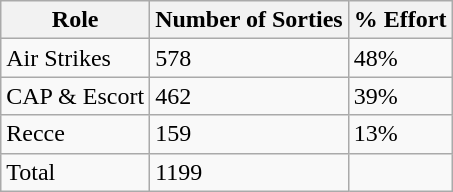<table class="wikitable">
<tr>
<th>Role</th>
<th>Number of Sorties</th>
<th>% Effort</th>
</tr>
<tr>
<td>Air Strikes</td>
<td>578</td>
<td>48%</td>
</tr>
<tr>
<td>CAP & Escort</td>
<td>462</td>
<td>39%</td>
</tr>
<tr>
<td>Recce</td>
<td>159</td>
<td>13%</td>
</tr>
<tr>
<td>Total</td>
<td>1199</td>
<td></td>
</tr>
</table>
